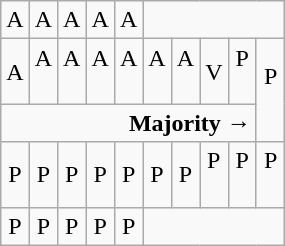<table class="wikitable" style="text-align:center;">
<tr>
<td>A</td>
<td>A</td>
<td>A</td>
<td>A</td>
<td>A</td>
</tr>
<tr>
<td width=10% >A</td>
<td width=10% >A<br><br></td>
<td width=10% >A<br><br></td>
<td width=10% >A<br><br></td>
<td width=10% >A<br><br></td>
<td width=10% >A<br><br></td>
<td width=10% >A<br><br></td>
<td width=10% >V<br></td>
<td width=10% >P<br><br></td>
<td rowspan=2 width=10% >P<br><br></td>
</tr>
<tr>
<td colspan=9 style="text-align:right"><strong>Majority →</strong></td>
</tr>
<tr>
<td>P</td>
<td>P</td>
<td>P</td>
<td>P</td>
<td>P</td>
<td>P</td>
<td>P</td>
<td>P<br><br></td>
<td>P<br><br></td>
<td>P<br><br></td>
</tr>
<tr>
<td>P</td>
<td>P</td>
<td>P</td>
<td>P</td>
<td>P</td>
</tr>
</table>
